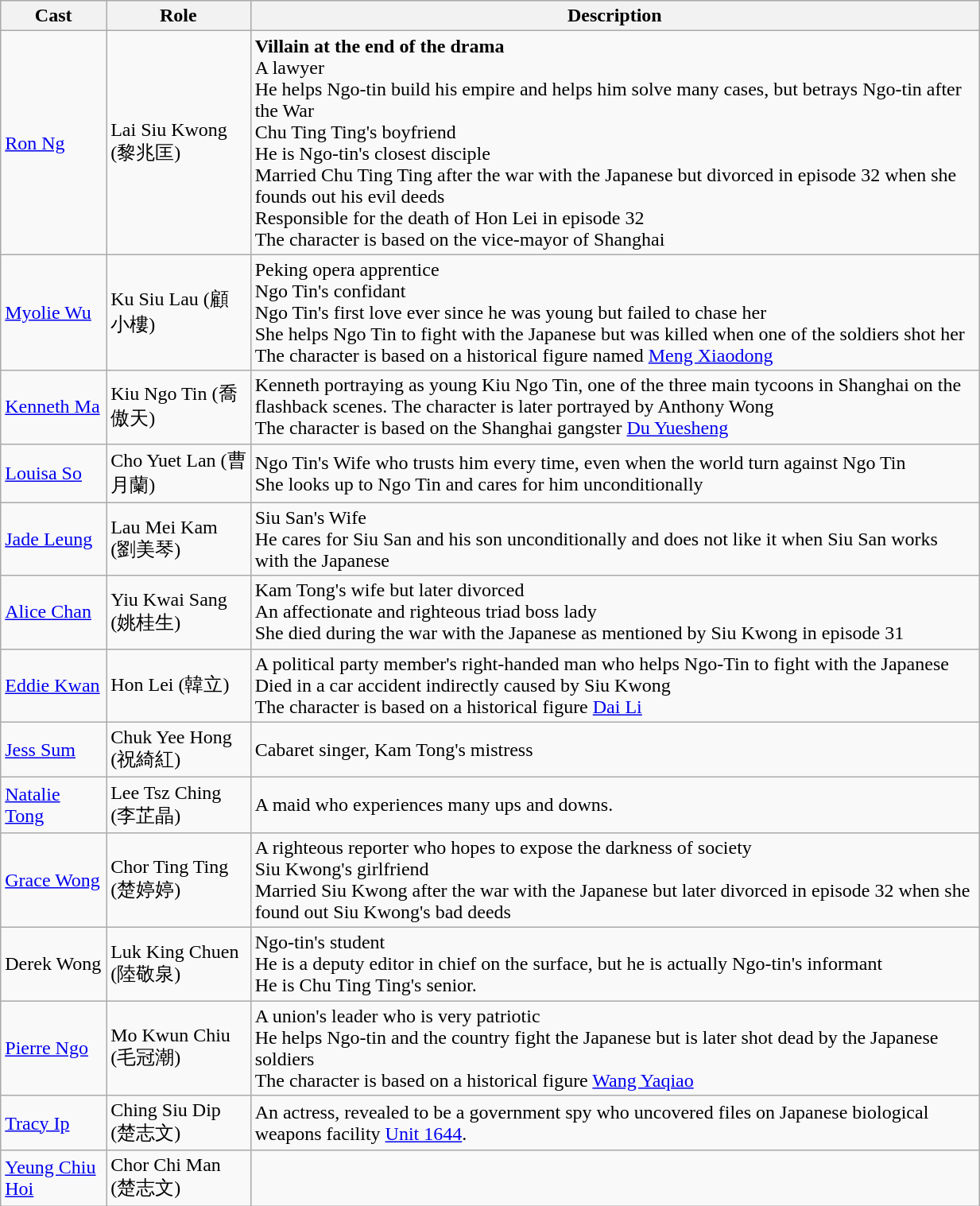<table class="wikitable" width="65%">
<tr>
<th>Cast</th>
<th>Role</th>
<th>Description</th>
</tr>
<tr>
<td><a href='#'>Ron Ng</a></td>
<td>Lai Siu Kwong (黎兆匡)</td>
<td><strong>Villain at the end of the drama</strong> <br>A lawyer <br> He helps Ngo-tin build his empire and helps him solve many cases, but betrays Ngo-tin after the War<br> Chu Ting Ting's boyfriend <br> He is Ngo-tin's closest disciple <br> Married Chu Ting Ting after the war with the Japanese but divorced in episode 32 when she founds out his evil deeds <br> Responsible for the death of Hon Lei in episode 32<br>The character is based on the vice-mayor of Shanghai </td>
</tr>
<tr>
<td><a href='#'>Myolie Wu</a></td>
<td>Ku Siu Lau (顧小樓)</td>
<td>Peking opera apprentice <br> Ngo Tin's confidant <br> Ngo Tin's first love ever since he was young but failed to chase her <br> She helps Ngo Tin to fight with the Japanese but was killed when one of the soldiers shot her<br>The character is based on a historical figure named <a href='#'>Meng Xiaodong</a></td>
</tr>
<tr>
<td><a href='#'>Kenneth Ma</a></td>
<td>Kiu Ngo Tin (喬傲天)</td>
<td>Kenneth portraying as young Kiu Ngo Tin, one of the three main tycoons in Shanghai on the flashback scenes. The character is later portrayed by Anthony Wong<br>The character is based on the Shanghai gangster <a href='#'>Du Yuesheng</a></td>
</tr>
<tr>
<td><a href='#'>Louisa So</a></td>
<td>Cho Yuet Lan (曹月蘭)</td>
<td>Ngo Tin's Wife who trusts him every time, even when the world turn against Ngo Tin <br> She looks up to Ngo Tin and cares for him unconditionally</td>
</tr>
<tr>
<td><a href='#'>Jade Leung</a></td>
<td>Lau Mei Kam (劉美琴)</td>
<td>Siu San's Wife <br> He cares for Siu San and his son unconditionally and does not like it when Siu San works with the Japanese</td>
</tr>
<tr>
<td><a href='#'>Alice Chan</a></td>
<td>Yiu Kwai Sang (姚桂生)</td>
<td>Kam Tong's wife but later divorced <br> An affectionate and righteous triad boss lady <br> She died during the war with the Japanese as mentioned by Siu Kwong in episode 31</td>
</tr>
<tr>
<td><a href='#'>Eddie Kwan</a></td>
<td>Hon Lei (韓立)</td>
<td>A political party member's right-handed man who helps Ngo-Tin to fight with the Japanese<br>Died in a car accident indirectly caused by Siu Kwong<br>The character is based on a historical figure <a href='#'>Dai Li</a></td>
</tr>
<tr>
<td><a href='#'>Jess Sum</a></td>
<td>Chuk Yee Hong (祝綺紅)</td>
<td>Cabaret singer, Kam Tong's mistress</td>
</tr>
<tr>
<td><a href='#'>Natalie Tong</a></td>
<td>Lee Tsz Ching (李芷晶)</td>
<td>A maid who experiences many ups and downs.</td>
</tr>
<tr>
<td><a href='#'>Grace Wong</a></td>
<td>Chor Ting Ting (楚婷婷)</td>
<td>A righteous reporter who hopes to expose the darkness of society <br> Siu Kwong's girlfriend <br> Married Siu Kwong after the war with the Japanese but later divorced in episode 32 when she found out Siu Kwong's bad deeds</td>
</tr>
<tr>
<td>Derek Wong</td>
<td>Luk King Chuen (陸敬泉)</td>
<td>Ngo-tin's student <br> He is a deputy editor in chief on the surface, but he is actually Ngo-tin's informant <br> He is Chu Ting Ting's senior.</td>
</tr>
<tr>
<td><a href='#'>Pierre Ngo</a></td>
<td>Mo Kwun Chiu (毛冠潮)</td>
<td>A union's leader who is very patriotic <br> He helps Ngo-tin and the country fight the Japanese but is later shot dead by the Japanese soldiers<br>The character is based on a historical figure <a href='#'>Wang Yaqiao</a></td>
</tr>
<tr>
<td><a href='#'>Tracy Ip</a></td>
<td>Ching Siu Dip (楚志文)</td>
<td>An actress, revealed to be a government spy who uncovered files on Japanese biological weapons facility <a href='#'>Unit 1644</a>.</td>
</tr>
<tr>
<td><a href='#'>Yeung Chiu Hoi</a></td>
<td>Chor Chi Man (楚志文)</td>
<td></td>
</tr>
</table>
